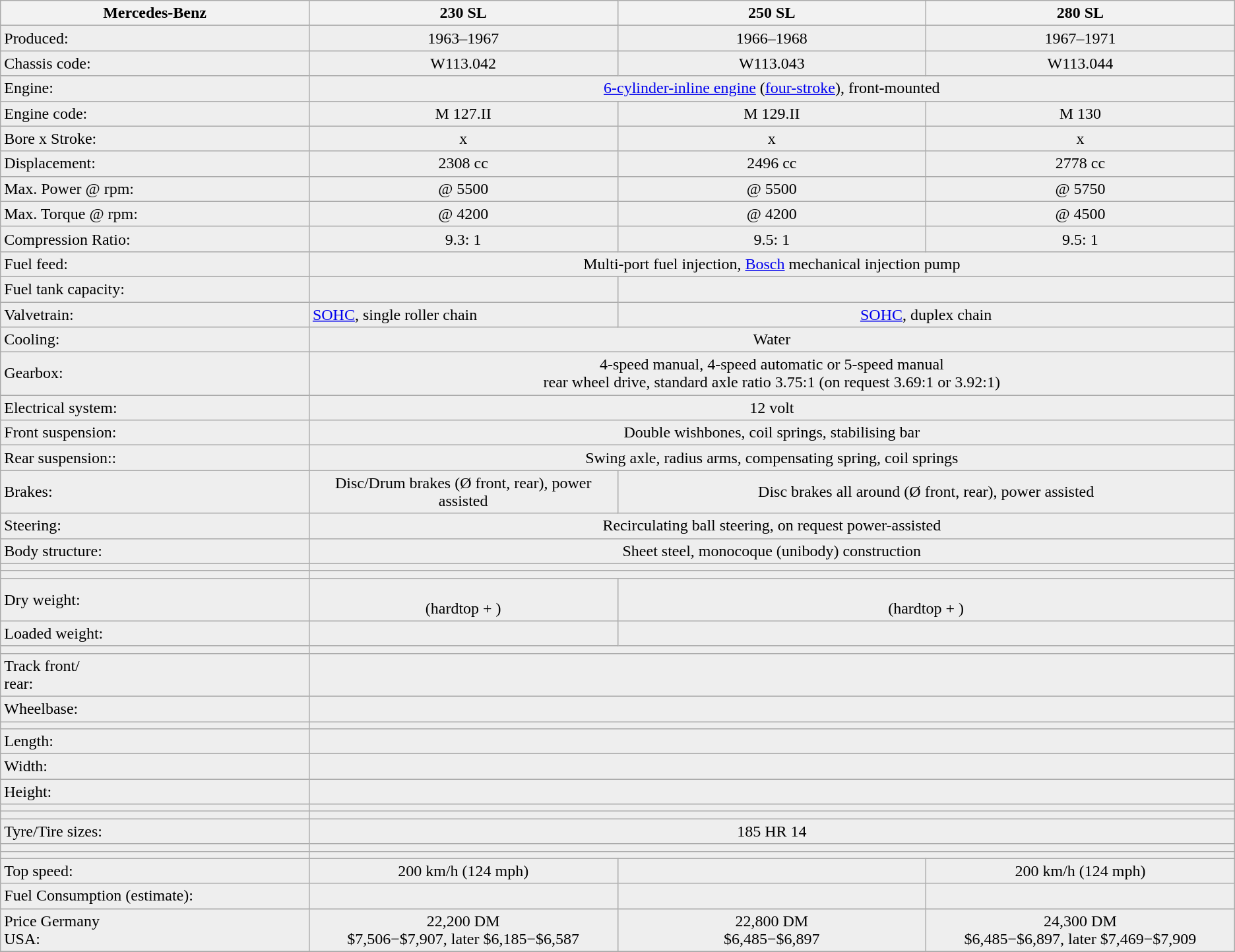<table class="wikitable">
<tr>
<th width="25%">Mercedes-Benz</th>
<th width="25%">230 SL</th>
<th width="25%">250 SL</th>
<th width="25%">280 SL</th>
</tr>
<tr style="background:#EEEEEE;">
<td>Produced: </td>
<td align="center">1963–1967</td>
<td align="center">1966–1968</td>
<td align="center">1967–1971</td>
</tr>
<tr style="background:#EEEEEE;">
<td>Chassis code: </td>
<td align="center">W113.042</td>
<td align="center">W113.043</td>
<td align="center">W113.044</td>
</tr>
<tr style="background:#EEEEEE;">
<td>Engine: </td>
<td colspan="3" align="center"><a href='#'>6-cylinder-inline engine</a> (<a href='#'>four-stroke</a>), front-mounted</td>
</tr>
<tr style="background:#EEEEEE;">
<td>Engine code: </td>
<td align="center">M 127.II</td>
<td align="center">M 129.II</td>
<td align="center">M 130</td>
</tr>
<tr style="background:#EEEEEE;">
<td>Bore x Stroke: </td>
<td align="center"> x </td>
<td align="center"> x </td>
<td align="center"> x </td>
</tr>
<tr style="background:#EEEEEE;">
<td>Displacement: </td>
<td align="center">2308 cc</td>
<td align="center">2496 cc</td>
<td align="center">2778 cc</td>
</tr>
<tr style="background:#EEEEEE;">
<td>Max. Power @ rpm: </td>
<td align="center"> @ 5500</td>
<td align="center"> @ 5500</td>
<td align="center"> @ 5750</td>
</tr>
<tr style="background:#EEEEEE;">
<td>Max. Torque @ rpm: </td>
<td align="center"> @ 4200</td>
<td align="center"> @ 4200</td>
<td align="center"> @ 4500</td>
</tr>
<tr style="background:#EEEEEE;">
<td>Compression Ratio: </td>
<td align="center">9.3: 1</td>
<td align="center">9.5: 1</td>
<td align="center">9.5: 1</td>
</tr>
<tr style="background:#EEEEEE;">
<td>Fuel feed: </td>
<td colspan="3" align="center">Multi-port fuel injection, <a href='#'>Bosch</a> mechanical injection pump</td>
</tr>
<tr style="background:#EEEEEE;">
<td>Fuel tank capacity: </td>
<td align="center"></td>
<td colspan="2" align="center"></td>
</tr>
<tr style="background:#EEEEEE;">
<td>Valvetrain: </td>
<td><a href='#'>SOHC</a>, single roller chain</td>
<td colspan="2" align="center"><a href='#'>SOHC</a>, duplex chain</td>
</tr>
<tr style="background:#EEEEEE;">
<td>Cooling: </td>
<td colspan="3" align="center">Water</td>
</tr>
<tr style="background:#EEEEEE;">
<td>Gearbox: </td>
<td colspan="3" align="center">4-speed manual, 4-speed automatic or 5-speed manual<br>  rear wheel drive, standard axle ratio 3.75:1 (on request 3.69:1 or 3.92:1)</td>
</tr>
<tr style="background:#EEEEEE;">
<td>Electrical system: </td>
<td colspan="3" align="center">12 volt</td>
</tr>
<tr style="background:#EEEEEE;">
<td>Front suspension: </td>
<td colspan="3" align="center">Double wishbones, coil springs, stabilising bar</td>
</tr>
<tr style="background:#EEEEEE;">
<td>Rear suspension:: </td>
<td colspan="3" align="center">Swing axle, radius arms, compensating spring, coil springs</td>
</tr>
<tr style="background:#EEEEEE;">
<td>Brakes: </td>
<td align="center">Disc/Drum brakes (Ø  front,  rear), power assisted</td>
<td colspan="2" align="center">Disc brakes all around (Ø  front,  rear), power assisted</td>
</tr>
<tr style="background:#EEEEEE;">
<td>Steering: </td>
<td colspan="3" align="center">Recirculating ball steering, on request power-assisted</td>
</tr>
<tr style="background:#EEEEEE;">
<td>Body structure: </td>
<td colspan="3" align="center">Sheet steel, monocoque (unibody) construction</td>
</tr>
<tr style="background:#EEEEEE;">
<td></td>
<td colspan="3" align="center"></td>
</tr>
<tr style="background:#EEEEEE;">
<td></td>
<td colspan="3" align="center"></td>
</tr>
<tr style="background:#EEEEEE;">
<td>Dry weight: </td>
<td align="center"> <br> (hardtop + )</td>
<td colspan="2" align="center"> <br> (hardtop + )</td>
</tr>
<tr style="background:#EEEEEE;">
<td>Loaded weight: </td>
<td align="center"></td>
<td colspan="2" align="center"></td>
</tr>
<tr style="background:#EEEEEE;">
<td></td>
<td colspan="3" align="center"></td>
</tr>
<tr style="background:#EEEEEE;">
<td>Track front/<br>rear: </td>
<td colspan="3" align="center"> </td>
</tr>
<tr style="background:#EEEEEE;">
<td>Wheelbase: </td>
<td colspan="3" align="center"></td>
</tr>
<tr style="background:#EEEEEE;">
<td></td>
<td colspan="3" align="center"></td>
</tr>
<tr style="background:#EEEEEE;">
<td>Length: </td>
<td colspan="3" align="center"></td>
</tr>
<tr style="background:#EEEEEE;">
<td>Width: </td>
<td colspan="3" align="center"></td>
</tr>
<tr style="background:#EEEEEE;">
<td>Height: </td>
<td colspan="3" align="center"></td>
</tr>
<tr style="background:#EEEEEE;">
<td></td>
<td colspan="3" align="center"></td>
</tr>
<tr style="background:#EEEEEE;">
<td></td>
<td colspan="3" align="center"></td>
</tr>
<tr style="background:#EEEEEE;">
<td>Tyre/Tire sizes: </td>
<td colspan="3" align="center">185 HR 14</td>
</tr>
<tr style="background:#EEEEEE;">
<td></td>
<td colspan="3" align="center"></td>
</tr>
<tr style="background:#EEEEEE;">
<td></td>
<td colspan="3" align="center"></td>
</tr>
<tr style="background:#EEEEEE;">
<td>Top speed: </td>
<td align="center">200 km/h (124 mph)</td>
<td align="center"></td>
<td align="center">200 km/h (124 mph)</td>
</tr>
<tr style="background:#EEEEEE;">
<td>Fuel Consumption (estimate): </td>
<td align="center"></td>
<td align="center"></td>
<td align="center"></td>
</tr>
<tr style="background:#EEEEEE;">
<td>Price Germany <br> USA: </td>
<td align="center">22,200 DM<br> $7,506−$7,907, later $6,185−$6,587</td>
<td align="center">22,800 DM<br> $6,485−$6,897</td>
<td align="center">24,300 DM<br> $6,485−$6,897, later $7,469−$7,909</td>
</tr>
<tr style="background:#EEEEEE;">
</tr>
</table>
